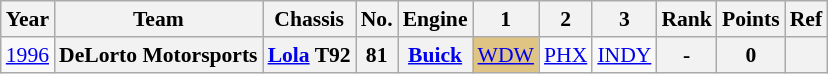<table class="wikitable" style="text-align:center; font-size:90%">
<tr>
<th>Year</th>
<th>Team</th>
<th>Chassis</th>
<th>No.</th>
<th>Engine</th>
<th>1</th>
<th>2</th>
<th>3</th>
<th>Rank</th>
<th>Points</th>
<th>Ref</th>
</tr>
<tr>
<td rowspan=1><a href='#'>1996</a></td>
<th rowspan=1>DeLorto Motorsports</th>
<th><a href='#'>Lola</a> T92</th>
<th>81</th>
<th rowspan=1><a href='#'>Buick</a></th>
<td style="background:#DFC484;"><a href='#'>WDW</a><br></td>
<td><a href='#'>PHX</a></td>
<td><a href='#'>INDY</a></td>
<th>-</th>
<th>0</th>
<th></th>
</tr>
</table>
